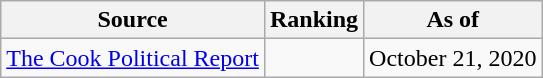<table class="wikitable" style="text-align:center">
<tr>
<th>Source</th>
<th>Ranking</th>
<th>As of</th>
</tr>
<tr>
<td align=left><a href='#'>The Cook Political Report</a></td>
<td></td>
<td>October 21, 2020</td>
</tr>
</table>
